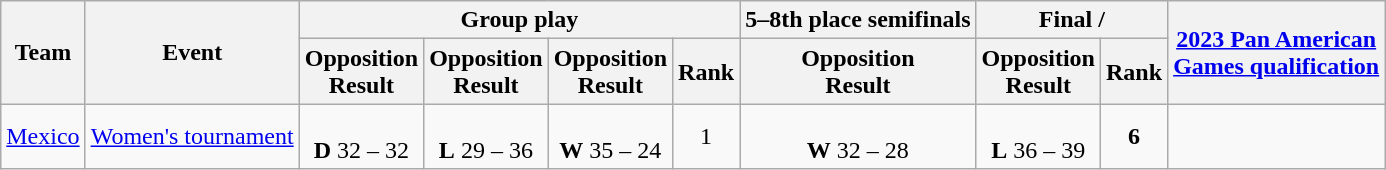<table class="wikitable" style="text-align:center">
<tr>
<th rowspan="2">Team</th>
<th rowspan="2">Event</th>
<th colspan="4">Group play</th>
<th>5–8th place semifinals</th>
<th colspan="2">Final / </th>
<th rowspan="2"><a href='#'>2023 Pan American <br> Games qualification</a></th>
</tr>
<tr>
<th>Opposition<br>Result</th>
<th>Opposition<br>Result</th>
<th>Opposition<br>Result</th>
<th>Rank</th>
<th>Opposition<br>Result</th>
<th>Opposition<br>Result</th>
<th>Rank</th>
</tr>
<tr>
<td align="left"><a href='#'>Mexico</a></td>
<td align="left"><a href='#'>Women's tournament</a></td>
<td><br><strong>D</strong> 32 – 32</td>
<td><br><strong>L</strong> 29 – 36</td>
<td><br><strong>W</strong> 35 – 24</td>
<td>1</td>
<td><br><strong>W</strong> 32 – 28</td>
<td><br><strong>L</strong> 36 – 39</td>
<td><strong>6</strong></td>
<td></td>
</tr>
</table>
